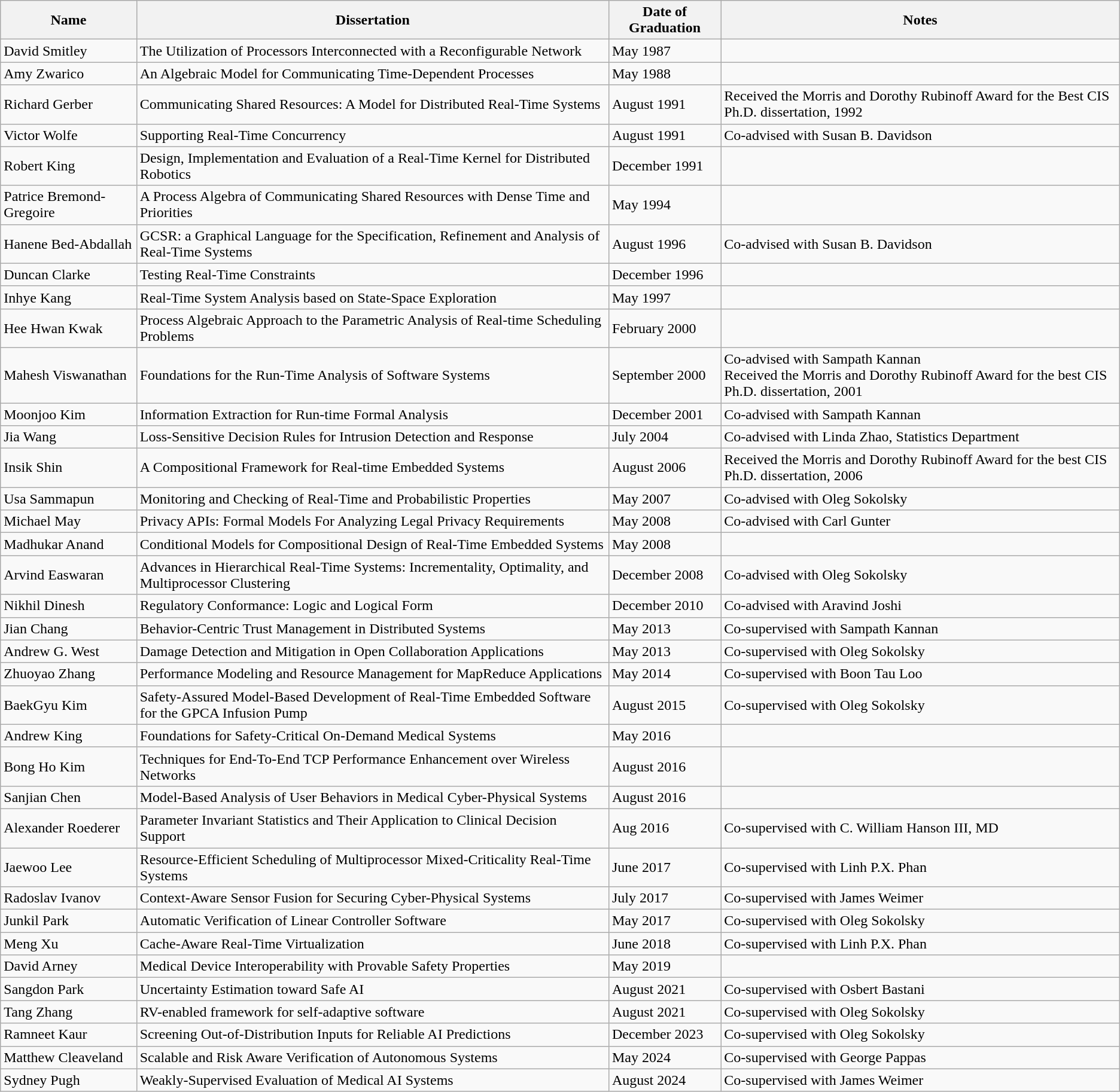<table class="wikitable mw-collapsible mw-collapsed">
<tr>
<th>Name</th>
<th>Dissertation</th>
<th>Date of Graduation</th>
<th>Notes</th>
</tr>
<tr>
<td>David Smitley</td>
<td>The Utilization of Processors Interconnected with a Reconfigurable Network</td>
<td>May 1987</td>
<td></td>
</tr>
<tr>
<td>Amy Zwarico</td>
<td>An Algebraic Model for Communicating Time-Dependent Processes</td>
<td>May 1988</td>
<td></td>
</tr>
<tr>
<td>Richard Gerber</td>
<td>Communicating Shared Resources: A Model for Distributed Real-Time Systems</td>
<td>August 1991</td>
<td>Received the Morris and Dorothy Rubinoff Award for the Best CIS Ph.D. dissertation, 1992</td>
</tr>
<tr>
<td>Victor Wolfe</td>
<td>Supporting Real-Time Concurrency</td>
<td>August 1991</td>
<td>Co-advised with Susan B. Davidson</td>
</tr>
<tr>
<td>Robert King</td>
<td>Design, Implementation and Evaluation of a Real-Time Kernel for Distributed Robotics</td>
<td>December 1991</td>
<td></td>
</tr>
<tr>
<td>Patrice Bremond-Gregoire</td>
<td>A Process Algebra of Communicating Shared Resources with Dense Time and Priorities</td>
<td>May 1994</td>
<td></td>
</tr>
<tr>
<td>Hanene Bed-Abdallah</td>
<td>GCSR: a Graphical Language for the Specification, Refinement and Analysis of Real-Time Systems</td>
<td>August 1996</td>
<td>Co-advised with Susan B. Davidson</td>
</tr>
<tr>
<td>Duncan Clarke</td>
<td>Testing Real-Time Constraints</td>
<td>December 1996</td>
<td></td>
</tr>
<tr>
<td>Inhye Kang</td>
<td>Real-Time System Analysis based on State-Space Exploration</td>
<td>May 1997</td>
<td></td>
</tr>
<tr>
<td>Hee Hwan Kwak</td>
<td>Process Algebraic Approach to the Parametric Analysis of Real-time Scheduling Problems</td>
<td>February 2000</td>
<td></td>
</tr>
<tr>
<td>Mahesh Viswanathan</td>
<td>Foundations for the Run-Time Analysis of Software Systems</td>
<td>September 2000</td>
<td>Co-advised with Sampath Kannan<br>Received the Morris and Dorothy Rubinoff Award for the best CIS Ph.D. dissertation, 2001</td>
</tr>
<tr>
<td>Moonjoo Kim</td>
<td>Information Extraction for Run-time Formal Analysis</td>
<td>December 2001</td>
<td>Co-advised with Sampath Kannan</td>
</tr>
<tr>
<td>Jia Wang</td>
<td>Loss-Sensitive Decision Rules for Intrusion Detection and Response</td>
<td>July 2004</td>
<td>Co-advised with Linda Zhao, Statistics Department</td>
</tr>
<tr>
<td>Insik Shin</td>
<td>A Compositional Framework for Real-time Embedded Systems</td>
<td>August 2006</td>
<td>Received the Morris and Dorothy Rubinoff Award for the best CIS Ph.D. dissertation, 2006</td>
</tr>
<tr>
<td>Usa Sammapun</td>
<td>Monitoring and Checking of Real-Time and Probabilistic Properties</td>
<td>May 2007</td>
<td>Co-advised with Oleg Sokolsky</td>
</tr>
<tr>
<td>Michael May</td>
<td>Privacy APIs: Formal Models For Analyzing Legal Privacy Requirements</td>
<td>May 2008</td>
<td>Co-advised with Carl Gunter</td>
</tr>
<tr>
<td>Madhukar Anand</td>
<td>Conditional Models for Compositional Design of Real-Time Embedded Systems</td>
<td>May 2008</td>
<td></td>
</tr>
<tr>
<td>Arvind Easwaran</td>
<td>Advances in Hierarchical Real-Time Systems: Incrementality, Optimality, and Multiprocessor Clustering</td>
<td>December 2008</td>
<td>Co-advised with Oleg Sokolsky</td>
</tr>
<tr>
<td>Nikhil Dinesh</td>
<td>Regulatory Conformance: Logic and Logical Form</td>
<td>December 2010</td>
<td>Co-advised with Aravind Joshi</td>
</tr>
<tr>
<td>Jian Chang</td>
<td>Behavior-Centric Trust Management in Distributed Systems</td>
<td>May 2013</td>
<td>Co-supervised with Sampath Kannan</td>
</tr>
<tr>
<td>Andrew G. West</td>
<td>Damage Detection and Mitigation in Open Collaboration Applications</td>
<td>May 2013</td>
<td>Co-supervised with Oleg Sokolsky</td>
</tr>
<tr>
<td>Zhuoyao Zhang</td>
<td>Performance Modeling and Resource Management for MapReduce Applications</td>
<td>May 2014</td>
<td>Co-supervised with Boon Tau Loo</td>
</tr>
<tr>
<td>BaekGyu Kim</td>
<td>Safety-Assured Model-Based Development of Real-Time Embedded Software for the GPCA Infusion Pump</td>
<td>August 2015</td>
<td>Co-supervised with Oleg Sokolsky</td>
</tr>
<tr>
<td>Andrew King</td>
<td>Foundations for Safety-Critical On-Demand Medical Systems</td>
<td>May 2016</td>
<td></td>
</tr>
<tr>
<td>Bong Ho Kim</td>
<td>Techniques for End-To-End TCP Performance Enhancement over Wireless Networks</td>
<td>August 2016</td>
<td></td>
</tr>
<tr>
<td>Sanjian Chen</td>
<td>Model-Based Analysis of User Behaviors in Medical Cyber-Physical Systems</td>
<td>August 2016</td>
<td></td>
</tr>
<tr>
<td>Alexander Roederer</td>
<td>Parameter Invariant Statistics and Their Application to Clinical Decision Support</td>
<td>Aug 2016</td>
<td>Co-supervised with C. William Hanson III, MD</td>
</tr>
<tr>
<td>Jaewoo Lee</td>
<td>Resource-Efficient Scheduling of Multiprocessor Mixed-Criticality Real-Time Systems</td>
<td>June 2017</td>
<td>Co-supervised with Linh P.X. Phan</td>
</tr>
<tr>
<td>Radoslav Ivanov</td>
<td>Context-Aware Sensor Fusion for Securing Cyber-Physical Systems</td>
<td>July 2017</td>
<td>Co-supervised with James Weimer</td>
</tr>
<tr>
<td>Junkil Park</td>
<td>Automatic Verification of Linear Controller Software</td>
<td>May 2017</td>
<td>Co-supervised with Oleg Sokolsky</td>
</tr>
<tr>
<td>Meng Xu</td>
<td>Cache-Aware Real-Time Virtualization</td>
<td>June 2018</td>
<td>Co-supervised with Linh P.X. Phan</td>
</tr>
<tr>
<td>David Arney</td>
<td>Medical Device Interoperability with Provable Safety Properties</td>
<td>May 2019</td>
<td></td>
</tr>
<tr>
<td>Sangdon Park</td>
<td>Uncertainty Estimation toward Safe AI</td>
<td>August 2021</td>
<td>Co-supervised with Osbert Bastani</td>
</tr>
<tr>
<td>Tang Zhang</td>
<td>RV-enabled framework for self-adaptive software</td>
<td>August 2021</td>
<td>Co-supervised with Oleg Sokolsky</td>
</tr>
<tr>
<td>Ramneet Kaur</td>
<td>Screening Out-of-Distribution Inputs for Reliable AI Predictions</td>
<td>December 2023</td>
<td>Co-supervised with Oleg Sokolsky</td>
</tr>
<tr>
<td>Matthew Cleaveland</td>
<td>Scalable and Risk Aware Verification of Autonomous Systems</td>
<td>May 2024</td>
<td>Co-supervised with George Pappas</td>
</tr>
<tr>
<td>Sydney Pugh</td>
<td>Weakly-Supervised Evaluation of Medical AI Systems</td>
<td>August 2024</td>
<td>Co-supervised with James Weimer</td>
</tr>
</table>
